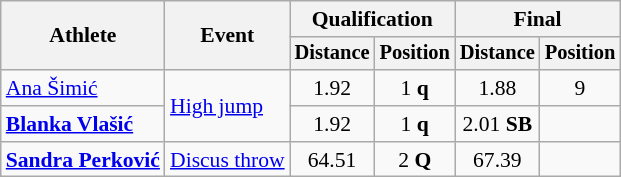<table class=wikitable style="font-size:90%">
<tr>
<th rowspan="2">Athlete</th>
<th rowspan="2">Event</th>
<th colspan="2">Qualification</th>
<th colspan="2">Final</th>
</tr>
<tr style="font-size:95%">
<th>Distance</th>
<th>Position</th>
<th>Distance</th>
<th>Position</th>
</tr>
<tr style=text-align:center>
<td style=text-align:left><a href='#'>Ana Šimić</a></td>
<td style=text-align:left rowspan=2><a href='#'>High jump</a></td>
<td>1.92</td>
<td>1 <strong>q</strong></td>
<td>1.88</td>
<td>9</td>
</tr>
<tr style=text-align:center>
<td style=text-align:left><strong><a href='#'>Blanka Vlašić</a></strong></td>
<td>1.92</td>
<td>1 <strong>q</strong></td>
<td>2.01 <strong>SB</strong></td>
<td></td>
</tr>
<tr style=text-align:center>
<td style=text-align:left><strong><a href='#'>Sandra Perković</a></strong></td>
<td style=text-align:left><a href='#'>Discus throw</a></td>
<td>64.51</td>
<td>2 <strong>Q</strong></td>
<td>67.39</td>
<td></td>
</tr>
</table>
